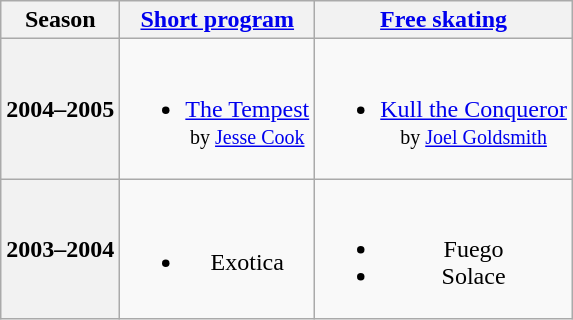<table class=wikitable style=text-align:center>
<tr>
<th>Season</th>
<th><a href='#'>Short program</a></th>
<th><a href='#'>Free skating</a></th>
</tr>
<tr>
<th>2004–2005 <br> </th>
<td><br><ul><li><a href='#'>The Tempest</a> <br><small> by <a href='#'>Jesse Cook</a> </small></li></ul></td>
<td><br><ul><li><a href='#'>Kull the Conqueror</a> <br><small> by <a href='#'>Joel Goldsmith</a> </small></li></ul></td>
</tr>
<tr>
<th>2003–2004 <br> </th>
<td><br><ul><li>Exotica</li></ul></td>
<td><br><ul><li>Fuego</li><li>Solace</li></ul></td>
</tr>
</table>
